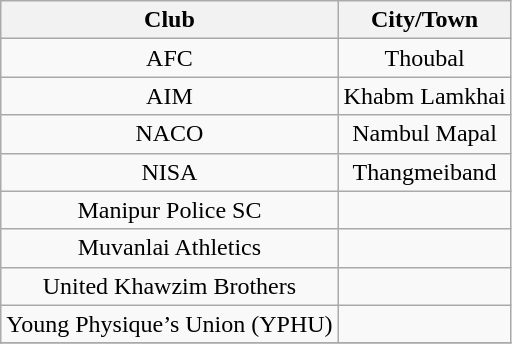<table class="wikitable" style="text-align:center;">
<tr>
<th>Club</th>
<th>City/Town</th>
</tr>
<tr>
<td style="text-align:center;">AFC</td>
<td>Thoubal</td>
</tr>
<tr>
<td>AIM</td>
<td>Khabm Lamkhai</td>
</tr>
<tr>
<td>NACO</td>
<td>Nambul Mapal</td>
</tr>
<tr>
<td>NISA</td>
<td>Thangmeiband</td>
</tr>
<tr>
<td>Manipur Police SC</td>
<td></td>
</tr>
<tr>
<td>Muvanlai Athletics</td>
<td></td>
</tr>
<tr>
<td>United Khawzim Brothers</td>
<td></td>
</tr>
<tr>
<td>Young Physique’s Union (YPHU)</td>
<td></td>
</tr>
<tr>
</tr>
</table>
